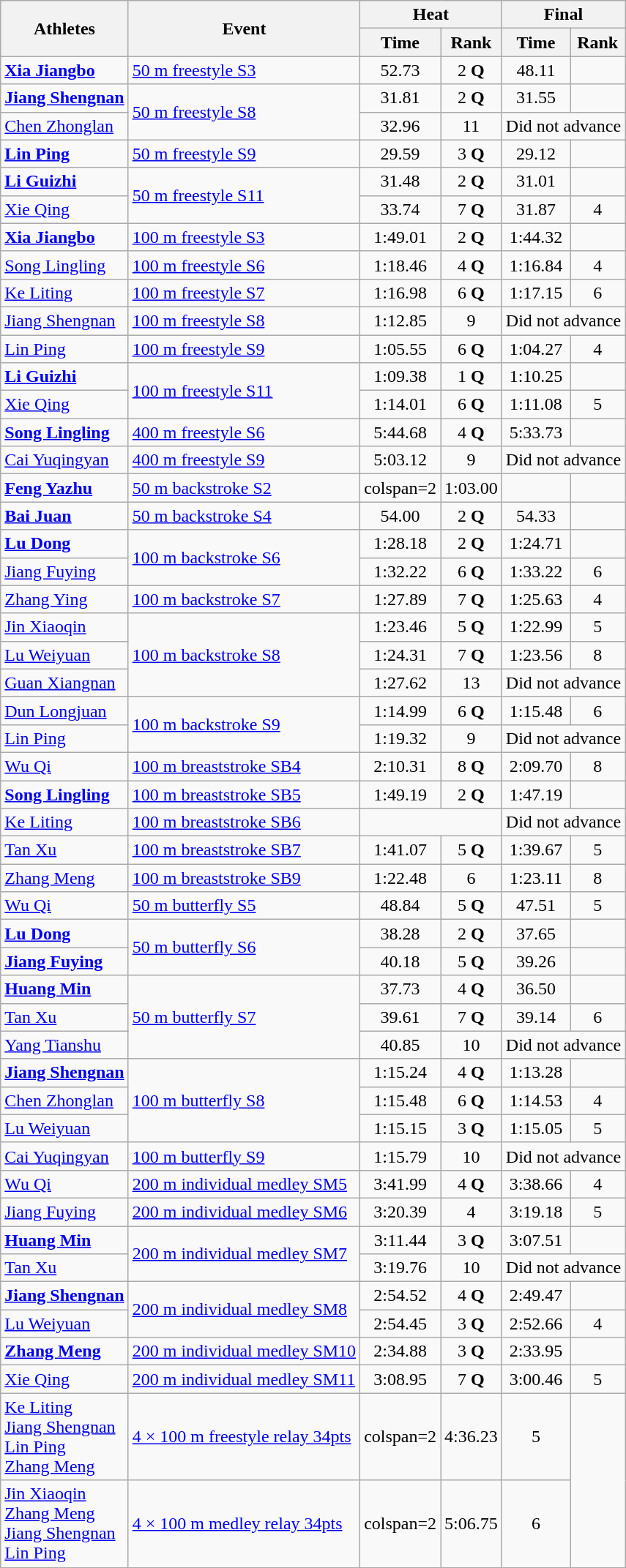<table class=wikitable>
<tr>
<th rowspan="2">Athletes</th>
<th rowspan="2">Event</th>
<th colspan="2">Heat</th>
<th colspan="2">Final</th>
</tr>
<tr>
<th>Time</th>
<th>Rank</th>
<th>Time</th>
<th>Rank</th>
</tr>
<tr align=center>
<td align=left><strong><a href='#'>Xia Jiangbo</a></strong></td>
<td align=left><a href='#'>50 m freestyle S3</a></td>
<td>52.73</td>
<td>2 <strong>Q</strong></td>
<td>48.11 </td>
<td></td>
</tr>
<tr align=center>
<td align=left><strong><a href='#'>Jiang Shengnan</a></strong></td>
<td align=left rowspan=2><a href='#'>50 m freestyle S8</a></td>
<td>31.81</td>
<td>2 <strong>Q</strong></td>
<td>31.55</td>
<td></td>
</tr>
<tr align=center>
<td align=left><a href='#'>Chen Zhonglan</a></td>
<td>32.96</td>
<td>11</td>
<td colspan=2>Did not advance</td>
</tr>
<tr align=center>
<td align=left><strong><a href='#'>Lin Ping</a></strong></td>
<td align=left><a href='#'>50 m freestyle S9</a></td>
<td>29.59 </td>
<td>3 <strong>Q</strong></td>
<td>29.12 </td>
<td></td>
</tr>
<tr align=center>
<td align=left><strong><a href='#'>Li Guizhi</a></strong></td>
<td align=left rowspan=2><a href='#'>50 m freestyle S11</a></td>
<td>31.48</td>
<td>2 <strong>Q</strong></td>
<td>31.01 </td>
<td></td>
</tr>
<tr align=center>
<td align=left><a href='#'>Xie Qing</a></td>
<td>33.74</td>
<td>7 <strong>Q</strong></td>
<td>31.87</td>
<td>4</td>
</tr>
<tr align=center>
<td align=left><strong><a href='#'>Xia Jiangbo</a></strong></td>
<td align=left><a href='#'>100 m freestyle S3</a></td>
<td>1:49.01 </td>
<td>2 <strong>Q</strong></td>
<td>1:44.32 </td>
<td></td>
</tr>
<tr align=center>
<td align=left><a href='#'>Song Lingling</a></td>
<td align=left><a href='#'>100 m freestyle S6</a></td>
<td>1:18.46</td>
<td>4 <strong>Q</strong></td>
<td>1:16.84 </td>
<td>4</td>
</tr>
<tr align=center>
<td align=left><a href='#'>Ke Liting</a></td>
<td align=left><a href='#'>100 m freestyle S7</a></td>
<td>1:16.98 </td>
<td>6 <strong>Q</strong></td>
<td>1:17.15</td>
<td>6</td>
</tr>
<tr align=center>
<td align=left><a href='#'>Jiang Shengnan</a></td>
<td align=left><a href='#'>100 m freestyle S8</a></td>
<td>1:12.85 </td>
<td>9</td>
<td colspan=2>Did not advance</td>
</tr>
<tr align=center>
<td align=left><a href='#'>Lin Ping</a></td>
<td align=left><a href='#'>100 m freestyle S9</a></td>
<td>1:05.55 </td>
<td>6 <strong>Q</strong></td>
<td>1:04.27 </td>
<td>4</td>
</tr>
<tr align=center>
<td align=left><strong><a href='#'>Li Guizhi</a></strong></td>
<td align=left rowspan=2><a href='#'>100 m freestyle S11</a></td>
<td>1:09.38</td>
<td>1 <strong>Q</strong></td>
<td>1:10.25</td>
<td></td>
</tr>
<tr align=center>
<td align=left><a href='#'>Xie Qing</a></td>
<td>1:14.01</td>
<td>6 <strong>Q</strong></td>
<td>1:11.08</td>
<td>5</td>
</tr>
<tr align=center>
<td align=left><strong><a href='#'>Song Lingling</a></strong></td>
<td align=left><a href='#'>400 m freestyle S6</a></td>
<td>5:44.68 </td>
<td>4 <strong>Q</strong></td>
<td>5:33.73 </td>
<td></td>
</tr>
<tr align=center>
<td align=left><a href='#'>Cai Yuqingyan</a></td>
<td align=left><a href='#'>400 m freestyle S9</a></td>
<td>5:03.12</td>
<td>9</td>
<td colspan=2>Did not advance</td>
</tr>
<tr align=center>
<td align=left><strong><a href='#'>Feng Yazhu</a></strong></td>
<td align=left><a href='#'>50 m backstroke S2</a></td>
<td>colspan=2 </td>
<td>1:03.00 </td>
<td></td>
</tr>
<tr align=center>
<td align=left><strong><a href='#'>Bai Juan</a></strong></td>
<td align=left><a href='#'>50 m backstroke S4</a></td>
<td>54.00 </td>
<td>2 <strong>Q</strong></td>
<td>54.33</td>
<td></td>
</tr>
<tr align=center>
<td align=left><strong><a href='#'>Lu Dong</a></strong></td>
<td align=left rowspan=2><a href='#'>100 m backstroke S6</a></td>
<td>1:28.18 </td>
<td>2 <strong>Q</strong></td>
<td>1:24.71 </td>
<td></td>
</tr>
<tr align=center>
<td align=left><a href='#'>Jiang Fuying</a></td>
<td>1:32.22</td>
<td>6 <strong>Q</strong></td>
<td>1:33.22</td>
<td>6</td>
</tr>
<tr align=center>
<td align=left><a href='#'>Zhang Ying</a></td>
<td align=left><a href='#'>100 m backstroke S7</a></td>
<td>1:27.89 </td>
<td>7 <strong>Q</strong></td>
<td>1:25.63 </td>
<td>4</td>
</tr>
<tr align=center>
<td align=left><a href='#'>Jin Xiaoqin</a></td>
<td align=left rowspan=3><a href='#'>100 m backstroke S8</a></td>
<td>1:23.46</td>
<td>5 <strong>Q</strong></td>
<td>1:22.99</td>
<td>5</td>
</tr>
<tr align=center>
<td align=left><a href='#'>Lu Weiyuan</a></td>
<td>1:24.31</td>
<td>7 <strong>Q</strong></td>
<td>1:23.56</td>
<td>8</td>
</tr>
<tr align=center>
<td align=left><a href='#'>Guan Xiangnan</a></td>
<td>1:27.62</td>
<td>13</td>
<td colspan=2>Did not advance</td>
</tr>
<tr align=center>
<td align=left><a href='#'>Dun Longjuan</a></td>
<td align=left rowspan=2><a href='#'>100 m backstroke S9</a></td>
<td>1:14.99 </td>
<td>6 <strong>Q</strong></td>
<td>1:15.48</td>
<td>6</td>
</tr>
<tr align=center>
<td align=left><a href='#'>Lin Ping</a></td>
<td>1:19.32</td>
<td>9</td>
<td colspan=2>Did not advance</td>
</tr>
<tr align=center>
<td align=left><a href='#'>Wu Qi</a></td>
<td align=left><a href='#'>100 m breaststroke SB4</a></td>
<td>2:10.31</td>
<td>8 <strong>Q</strong></td>
<td>2:09.70</td>
<td>8</td>
</tr>
<tr align=center>
<td align=left><strong><a href='#'>Song Lingling</a></strong></td>
<td align=left><a href='#'>100 m breaststroke SB5</a></td>
<td>1:49.19 </td>
<td>2 <strong>Q</strong></td>
<td>1:47.19 </td>
<td></td>
</tr>
<tr align=center>
<td align=left><a href='#'>Ke Liting</a></td>
<td align=left><a href='#'>100 m breaststroke SB6</a></td>
<td colspan=2></td>
<td colspan=2>Did not advance</td>
</tr>
<tr align=center>
<td align=left><a href='#'>Tan Xu</a></td>
<td align=left><a href='#'>100 m breaststroke SB7</a></td>
<td>1:41.07</td>
<td>5 <strong>Q</strong></td>
<td>1:39.67</td>
<td>5</td>
</tr>
<tr align=center>
<td align=left><a href='#'>Zhang Meng</a></td>
<td align=left><a href='#'>100 m breaststroke SB9</a></td>
<td>1:22.48</td>
<td>6</td>
<td>1:23.11</td>
<td>8</td>
</tr>
<tr align=center>
<td align=left><a href='#'>Wu Qi</a></td>
<td align=left><a href='#'>50 m butterfly S5</a></td>
<td>48.84</td>
<td>5 <strong>Q</strong></td>
<td>47.51 </td>
<td>5</td>
</tr>
<tr align=center>
<td align=left><strong><a href='#'>Lu Dong</a></strong></td>
<td align=left rowspan=2><a href='#'>50 m butterfly S6</a></td>
<td>38.28</td>
<td>2 <strong>Q</strong></td>
<td>37.65 </td>
<td></td>
</tr>
<tr align=center>
<td align=left><strong><a href='#'>Jiang Fuying</a></strong></td>
<td>40.18</td>
<td>5 <strong>Q</strong></td>
<td>39.26</td>
<td></td>
</tr>
<tr align=center>
<td align=left><strong><a href='#'>Huang Min</a></strong></td>
<td align=left rowspan=3><a href='#'>50 m butterfly S7</a></td>
<td>37.73</td>
<td>4 <strong>Q</strong></td>
<td>36.50</td>
<td></td>
</tr>
<tr align=center>
<td align=left><a href='#'>Tan Xu</a></td>
<td>39.61</td>
<td>7 <strong>Q</strong></td>
<td>39.14</td>
<td>6</td>
</tr>
<tr align=center>
<td align=left><a href='#'>Yang Tianshu</a></td>
<td>40.85</td>
<td>10</td>
<td colspan=2>Did not advance</td>
</tr>
<tr align=center>
<td align=left><strong><a href='#'>Jiang Shengnan</a></strong></td>
<td align=left rowspan=3><a href='#'>100 m butterfly S8</a></td>
<td>1:15.24</td>
<td>4 <strong>Q</strong></td>
<td>1:13.28</td>
<td></td>
</tr>
<tr align=center>
<td align=left><a href='#'>Chen Zhonglan</a></td>
<td>1:15.48</td>
<td>6 <strong>Q</strong></td>
<td>1:14.53</td>
<td>4</td>
</tr>
<tr align=center>
<td align=left><a href='#'>Lu Weiyuan</a></td>
<td>1:15.15</td>
<td>3 <strong>Q</strong></td>
<td>1:15.05</td>
<td>5</td>
</tr>
<tr align=center>
<td align=left><a href='#'>Cai Yuqingyan</a></td>
<td align=left><a href='#'>100 m butterfly S9</a></td>
<td>1:15.79</td>
<td>10</td>
<td colspan=2>Did not advance</td>
</tr>
<tr align=center>
<td align=left><a href='#'>Wu Qi</a></td>
<td align=left><a href='#'>200 m individual medley SM5</a></td>
<td>3:41.99 </td>
<td>4 <strong>Q</strong></td>
<td>3:38.66 </td>
<td>4</td>
</tr>
<tr align=center>
<td align=left><a href='#'>Jiang Fuying</a></td>
<td align=left><a href='#'>200 m individual medley SM6</a></td>
<td>3:20.39</td>
<td>4</td>
<td>3:19.18</td>
<td>5</td>
</tr>
<tr align=center>
<td align=left><strong><a href='#'>Huang Min</a></strong></td>
<td align=left rowspan=2><a href='#'>200 m individual medley SM7</a></td>
<td>3:11.44</td>
<td>3 <strong>Q</strong></td>
<td>3:07.51</td>
<td></td>
</tr>
<tr align=center>
<td align=left><a href='#'>Tan Xu</a></td>
<td>3:19.76</td>
<td>10</td>
<td colspan=2>Did not advance</td>
</tr>
<tr align=center>
<td align=left><strong><a href='#'>Jiang Shengnan</a></strong></td>
<td align=left rowspan=2><a href='#'>200 m individual medley SM8</a></td>
<td>2:54.52</td>
<td>4 <strong>Q</strong></td>
<td>2:49.47 </td>
<td></td>
</tr>
<tr align=center>
<td align=left><a href='#'>Lu Weiyuan</a></td>
<td>2:54.45</td>
<td>3 <strong>Q</strong></td>
<td>2:52.66</td>
<td>4</td>
</tr>
<tr align=center>
<td align=left><strong><a href='#'>Zhang Meng</a></strong></td>
<td align=left><a href='#'>200 m individual medley SM10</a></td>
<td>2:34.88 </td>
<td>3 <strong>Q</strong></td>
<td>2:33.95 </td>
<td></td>
</tr>
<tr align=center>
<td align=left><a href='#'>Xie Qing</a></td>
<td align=left><a href='#'>200 m individual medley SM11</a></td>
<td>3:08.95</td>
<td>7 <strong>Q</strong></td>
<td>3:00.46</td>
<td>5</td>
</tr>
<tr align=center>
<td align=left><a href='#'>Ke Liting</a><br> <a href='#'>Jiang Shengnan</a><br> <a href='#'>Lin Ping</a><br> <a href='#'>Zhang Meng</a></td>
<td align=left><a href='#'>4 × 100 m freestyle relay 34pts</a></td>
<td>colspan=2 </td>
<td>4:36.23 </td>
<td>5</td>
</tr>
<tr align=center>
<td align=left><a href='#'>Jin Xiaoqin</a><br> <a href='#'>Zhang Meng</a><br> <a href='#'>Jiang Shengnan</a><br> <a href='#'>Lin Ping</a></td>
<td align=left><a href='#'>4 × 100 m medley relay 34pts</a></td>
<td>colspan=2 </td>
<td>5:06.75 </td>
<td>6</td>
</tr>
</table>
